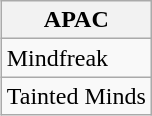<table class="wikitable" style="display: inline-table; margin-left: 25px;">
<tr>
<th>APAC</th>
</tr>
<tr>
<td>Mindfreak</td>
</tr>
<tr>
<td>Tainted Minds</td>
</tr>
</table>
